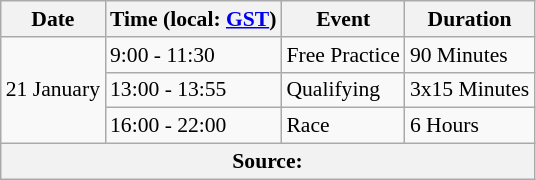<table class="wikitable" style="font-size:90%;">
<tr>
<th>Date</th>
<th>Time (local: <a href='#'>GST</a>)</th>
<th>Event</th>
<th>Duration</th>
</tr>
<tr>
<td rowspan="3">21 January</td>
<td>9:00 - 11:30</td>
<td>Free Practice</td>
<td>90 Minutes</td>
</tr>
<tr>
<td>13:00 - 13:55</td>
<td>Qualifying</td>
<td>3x15 Minutes</td>
</tr>
<tr>
<td>16:00 - 22:00</td>
<td>Race</td>
<td>6 Hours</td>
</tr>
<tr>
<th colspan="4">Source:</th>
</tr>
</table>
